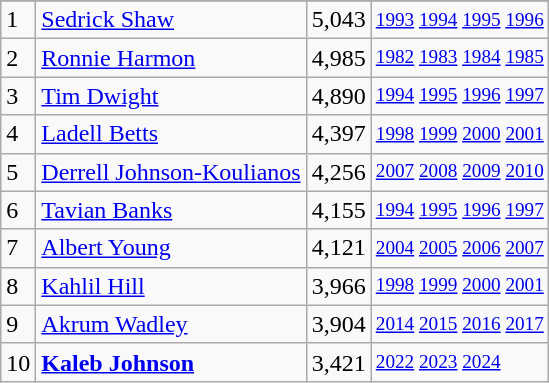<table class="wikitable">
<tr>
</tr>
<tr>
<td>1</td>
<td><a href='#'>Sedrick Shaw</a></td>
<td><abbr>5,043</abbr></td>
<td style="font-size:80%;"><a href='#'>1993</a> <a href='#'>1994</a> <a href='#'>1995</a> <a href='#'>1996</a></td>
</tr>
<tr>
<td>2</td>
<td><a href='#'>Ronnie Harmon</a></td>
<td><abbr>4,985</abbr></td>
<td style="font-size:80%;"><a href='#'>1982</a> <a href='#'>1983</a> <a href='#'>1984</a> <a href='#'>1985</a></td>
</tr>
<tr>
<td>3</td>
<td><a href='#'>Tim Dwight</a></td>
<td><abbr>4,890</abbr></td>
<td style="font-size:80%;"><a href='#'>1994</a> <a href='#'>1995</a> <a href='#'>1996</a> <a href='#'>1997</a></td>
</tr>
<tr>
<td>4</td>
<td><a href='#'>Ladell Betts</a></td>
<td><abbr>4,397</abbr></td>
<td style="font-size:80%;"><a href='#'>1998</a> <a href='#'>1999</a> <a href='#'>2000</a> <a href='#'>2001</a></td>
</tr>
<tr>
<td>5</td>
<td><a href='#'>Derrell Johnson-Koulianos</a></td>
<td><abbr>4,256</abbr></td>
<td style="font-size:80%;"><a href='#'>2007</a> <a href='#'>2008</a> <a href='#'>2009</a> <a href='#'>2010</a></td>
</tr>
<tr>
<td>6</td>
<td><a href='#'>Tavian Banks</a></td>
<td><abbr>4,155</abbr></td>
<td style="font-size:80%;"><a href='#'>1994</a> <a href='#'>1995</a> <a href='#'>1996</a> <a href='#'>1997</a></td>
</tr>
<tr>
<td>7</td>
<td><a href='#'>Albert Young</a></td>
<td><abbr>4,121</abbr></td>
<td style="font-size:80%;"><a href='#'>2004</a> <a href='#'>2005</a> <a href='#'>2006</a> <a href='#'>2007</a></td>
</tr>
<tr>
<td>8</td>
<td><a href='#'>Kahlil Hill</a></td>
<td><abbr>3,966</abbr></td>
<td style="font-size:80%;"><a href='#'>1998</a> <a href='#'>1999</a> <a href='#'>2000</a> <a href='#'>2001</a></td>
</tr>
<tr>
<td>9</td>
<td><a href='#'>Akrum Wadley</a></td>
<td><abbr>3,904</abbr></td>
<td style="font-size:80%;"><a href='#'>2014</a> <a href='#'>2015</a> <a href='#'>2016</a> <a href='#'>2017</a></td>
</tr>
<tr>
<td>10</td>
<td><strong><a href='#'>Kaleb Johnson</a></strong></td>
<td><abbr>3,421</abbr></td>
<td style="font-size:80%;"><a href='#'>2022</a> <a href='#'>2023</a> <a href='#'>2024</a><br></td>
</tr>
</table>
